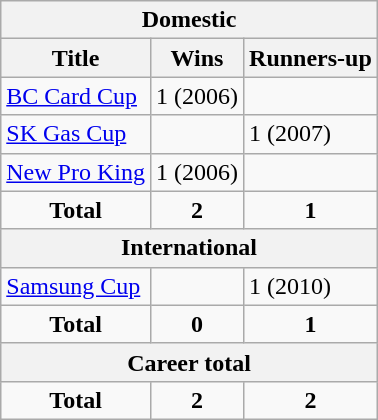<table class="wikitable">
<tr>
<th colspan=3>Domestic</th>
</tr>
<tr>
<th>Title</th>
<th>Wins</th>
<th>Runners-up</th>
</tr>
<tr>
<td><a href='#'>BC Card Cup</a></td>
<td>1 (2006)</td>
<td></td>
</tr>
<tr>
<td><a href='#'>SK Gas Cup</a></td>
<td></td>
<td>1 (2007)</td>
</tr>
<tr>
<td><a href='#'>New Pro King</a></td>
<td>1 (2006)</td>
<td></td>
</tr>
<tr align="center">
<td><strong>Total</strong></td>
<td><strong>2</strong></td>
<td><strong>1</strong></td>
</tr>
<tr>
<th colspan=3>International</th>
</tr>
<tr>
<td><a href='#'>Samsung Cup</a></td>
<td></td>
<td>1 (2010)</td>
</tr>
<tr align="center">
<td><strong>Total</strong></td>
<td><strong>0</strong></td>
<td><strong>1</strong></td>
</tr>
<tr>
<th colspan=3>Career total</th>
</tr>
<tr align="center">
<td><strong>Total</strong></td>
<td><strong>2</strong></td>
<td><strong>2</strong></td>
</tr>
</table>
